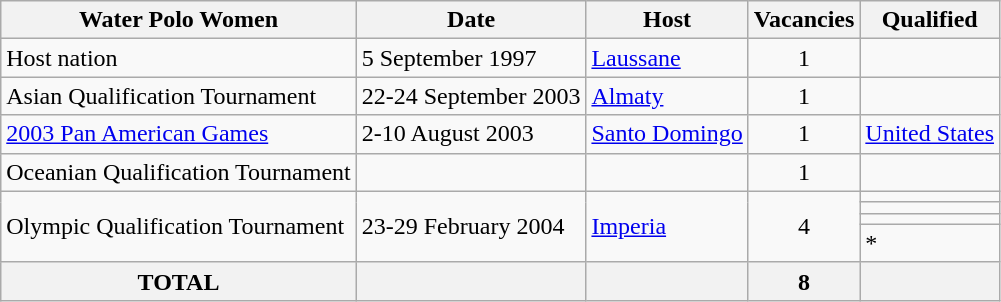<table class="wikitable">
<tr>
<th>Water Polo Women</th>
<th>Date</th>
<th>Host</th>
<th>Vacancies</th>
<th>Qualified</th>
</tr>
<tr>
<td>Host nation</td>
<td>5 September 1997</td>
<td> <a href='#'>Laussane</a></td>
<td align="center">1</td>
<td></td>
</tr>
<tr>
<td>Asian Qualification Tournament</td>
<td>22-24 September 2003</td>
<td> <a href='#'>Almaty</a></td>
<td align="center">1</td>
<td></td>
</tr>
<tr>
<td><a href='#'>2003 Pan American Games</a></td>
<td>2-10 August 2003</td>
<td> <a href='#'>Santo Domingo</a></td>
<td align="center">1</td>
<td> <a href='#'>United States</a></td>
</tr>
<tr>
<td>Oceanian Qualification Tournament</td>
<td></td>
<td></td>
<td align="center">1</td>
<td></td>
</tr>
<tr>
<td rowspan=4>Olympic Qualification Tournament</td>
<td rowspan=4>23-29 February 2004</td>
<td rowspan=4> <a href='#'>Imperia</a></td>
<td rowspan=4  align="center">4</td>
<td></td>
</tr>
<tr>
<td></td>
</tr>
<tr>
<td></td>
</tr>
<tr>
<td> *</td>
</tr>
<tr>
<th>TOTAL</th>
<th></th>
<th></th>
<th>8</th>
<th></th>
</tr>
</table>
